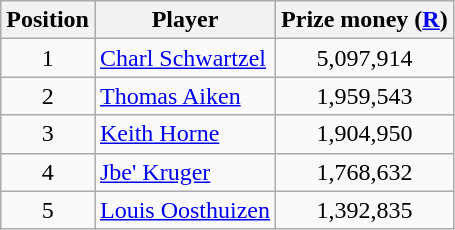<table class=wikitable>
<tr>
<th>Position</th>
<th>Player</th>
<th>Prize money (<a href='#'>R</a>)</th>
</tr>
<tr>
<td align=center>1</td>
<td> <a href='#'>Charl Schwartzel</a></td>
<td align=center>5,097,914</td>
</tr>
<tr>
<td align=center>2</td>
<td> <a href='#'>Thomas Aiken</a></td>
<td align=center>1,959,543</td>
</tr>
<tr>
<td align=center>3</td>
<td> <a href='#'>Keith Horne</a></td>
<td align=center>1,904,950</td>
</tr>
<tr>
<td align=center>4</td>
<td> <a href='#'>Jbe' Kruger</a></td>
<td align=center>1,768,632</td>
</tr>
<tr>
<td align=center>5</td>
<td> <a href='#'>Louis Oosthuizen</a></td>
<td align=center>1,392,835</td>
</tr>
</table>
